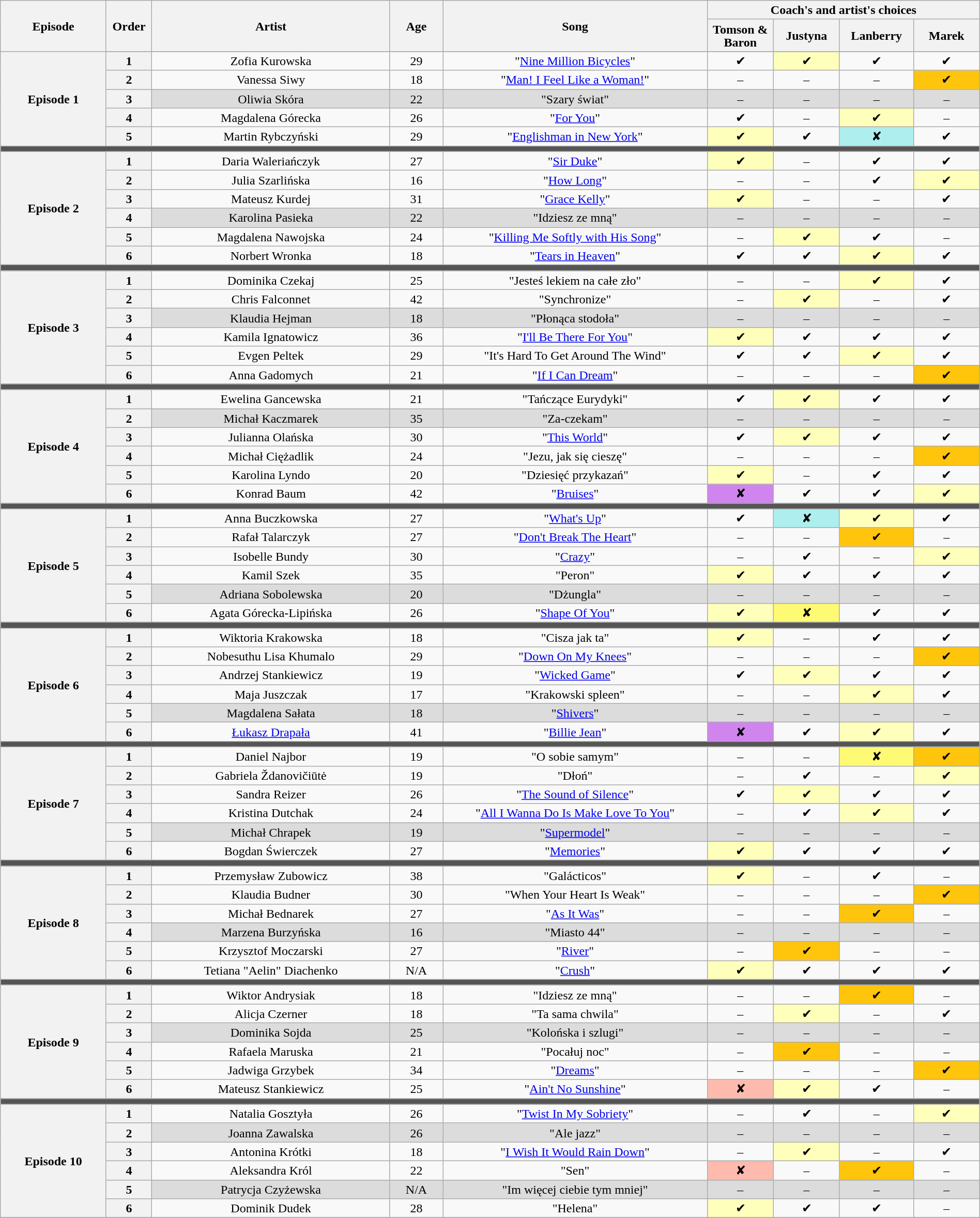<table class="wikitable" style="text-align:center; line-height:17px; width:100%">
<tr>
<th rowspan="2" scope="col" style="width:08%">Episode</th>
<th rowspan="2" scope="col" style="width:02%">Order</th>
<th rowspan="2" scope="col" style="width:18%">Artist</th>
<th rowspan="2" scope="col" style="width:04%">Age</th>
<th rowspan="2" scope="col" style="width:20%">Song</th>
<th colspan="4" scope="col" style="width:20%">Coach's and artist's choices</th>
</tr>
<tr>
<th style="width:05%">Tomson & Baron</th>
<th style="width:05%">Justyna</th>
<th style="width:05%">Lanberry</th>
<th style="width:05%">Marek</th>
</tr>
<tr>
<th scope="row" rowspan="6">Episode 1<br></th>
</tr>
<tr>
<th>1</th>
<td>Zofia Kurowska</td>
<td>29</td>
<td>"<a href='#'>Nine Million Bicycles</a>"</td>
<td>✔</td>
<td bgcolor="#ffffbc">✔</td>
<td>✔</td>
<td>✔</td>
</tr>
<tr>
<th>2</th>
<td>Vanessa Siwy</td>
<td>18</td>
<td>"<a href='#'>Man! I Feel Like a Woman!</a>"</td>
<td>–</td>
<td>–</td>
<td>–</td>
<td bgcolor="#ffc40c">✔</td>
</tr>
<tr style="background:#DCDCDC">
<th>3</th>
<td>Oliwia Skóra</td>
<td>22</td>
<td>"Szary świat"</td>
<td>–</td>
<td>–</td>
<td>–</td>
<td>–</td>
</tr>
<tr>
<th>4</th>
<td>Magdalena Górecka</td>
<td>26</td>
<td>"<a href='#'>For You</a>"</td>
<td>✔</td>
<td>–</td>
<td bgcolor="#ffffbc">✔</td>
<td>–</td>
</tr>
<tr>
<th>5</th>
<td>Martin Rybczyński</td>
<td>29</td>
<td>"<a href='#'>Englishman in New York</a>"</td>
<td bgcolor="#ffffbc">✔</td>
<td>✔</td>
<td bgcolor="#afeeee">✘</td>
<td>✔</td>
</tr>
<tr>
<td colspan="9" style="background:#555"></td>
</tr>
<tr>
<th scope="row" rowspan="7">Episode 2<br></th>
</tr>
<tr>
<th>1</th>
<td>Daria Waleriańczyk</td>
<td>27</td>
<td>"<a href='#'>Sir Duke</a>"</td>
<td bgcolor="#ffffbc">✔</td>
<td>–</td>
<td>✔</td>
<td>✔</td>
</tr>
<tr>
<th>2</th>
<td>Julia Szarlińska</td>
<td>16</td>
<td>"<a href='#'>How Long</a>"</td>
<td>–</td>
<td>–</td>
<td>✔</td>
<td bgcolor="#ffffbc">✔</td>
</tr>
<tr>
<th>3</th>
<td>Mateusz Kurdej</td>
<td>31</td>
<td>"<a href='#'>Grace Kelly</a>"</td>
<td bgcolor="#ffffbc">✔</td>
<td>–</td>
<td>–</td>
<td>✔</td>
</tr>
<tr style="background:#DCDCDC">
<th>4</th>
<td>Karolina Pasieka</td>
<td>22</td>
<td>"Idziesz ze mną"</td>
<td>–</td>
<td>–</td>
<td>–</td>
<td>–</td>
</tr>
<tr>
<th>5</th>
<td>Magdalena Nawojska</td>
<td>24</td>
<td>"<a href='#'>Killing Me Softly with His Song</a>"</td>
<td>–</td>
<td bgcolor="#ffffbc">✔</td>
<td>✔</td>
<td>–</td>
</tr>
<tr>
<th>6</th>
<td>Norbert Wronka</td>
<td>18</td>
<td>"<a href='#'>Tears in Heaven</a>"</td>
<td>✔</td>
<td>✔</td>
<td bgcolor="#ffffbc">✔</td>
<td>✔</td>
</tr>
<tr>
<td colspan="9" style="background:#555"></td>
</tr>
<tr>
<th scope="row" rowspan="7">Episode 3<br></th>
</tr>
<tr>
<th>1</th>
<td>Dominika Czekaj</td>
<td>25</td>
<td>"Jesteś lekiem na całe zło"</td>
<td>–</td>
<td>–</td>
<td bgcolor="#ffffbc">✔</td>
<td>✔</td>
</tr>
<tr>
<th>2</th>
<td>Chris Falconnet</td>
<td>42</td>
<td>"Synchronize"</td>
<td>–</td>
<td bgcolor="#ffffbc">✔</td>
<td>–</td>
<td>✔</td>
</tr>
<tr style="background:#DCDCDC">
<th>3</th>
<td>Klaudia Hejman</td>
<td>18</td>
<td>"Płonąca stodoła"</td>
<td>–</td>
<td>–</td>
<td>–</td>
<td>–</td>
</tr>
<tr>
<th>4</th>
<td>Kamila Ignatowicz</td>
<td>36</td>
<td>"<a href='#'>I'll Be There For You</a>"</td>
<td bgcolor="#ffffbc">✔</td>
<td>✔</td>
<td>✔</td>
<td>✔</td>
</tr>
<tr>
<th>5</th>
<td>Evgen Peltek</td>
<td>29</td>
<td>"It's Hard To Get Around The Wind"</td>
<td>✔</td>
<td>✔</td>
<td bgcolor="#ffffbc">✔</td>
<td>✔</td>
</tr>
<tr>
<th>6</th>
<td>Anna Gadomych</td>
<td>21</td>
<td>"<a href='#'>If I Can Dream</a>"</td>
<td>–</td>
<td>–</td>
<td>–</td>
<td bgcolor="#ffc40c">✔</td>
</tr>
<tr>
<td colspan="9" style="background:#555"></td>
</tr>
<tr>
<th scope="row" rowspan="7">Episode 4<br></th>
</tr>
<tr>
<th>1</th>
<td>Ewelina Gancewska</td>
<td>21</td>
<td>"Tańczące Eurydyki"</td>
<td>✔</td>
<td bgcolor="#ffffbc">✔</td>
<td>✔</td>
<td>✔</td>
</tr>
<tr style="background:#DCDCDC">
<th>2</th>
<td>Michał Kaczmarek</td>
<td>35</td>
<td>"Za-czekam"</td>
<td>–</td>
<td>–</td>
<td>–</td>
<td>–</td>
</tr>
<tr>
<th>3</th>
<td>Julianna Olańska</td>
<td>30</td>
<td>"<a href='#'>This World</a>"</td>
<td>✔</td>
<td bgcolor="#ffffbc">✔</td>
<td>✔</td>
<td>✔</td>
</tr>
<tr>
<th>4</th>
<td>Michał Ciężadlik</td>
<td>24</td>
<td>"Jezu, jak się cieszę"</td>
<td>–</td>
<td>–</td>
<td>–</td>
<td bgcolor="#ffc40c">✔</td>
</tr>
<tr>
<th>5</th>
<td>Karolina Lyndo</td>
<td>20</td>
<td>"Dziesięć przykazań"</td>
<td bgcolor="#ffffbc">✔</td>
<td>–</td>
<td>✔</td>
<td>✔</td>
</tr>
<tr>
<th>6</th>
<td>Konrad Baum</td>
<td>42</td>
<td>"<a href='#'>Bruises</a>"</td>
<td bgcolor="#d084ee">✘</td>
<td>✔</td>
<td>✔</td>
<td bgcolor="#ffffbc">✔</td>
</tr>
<tr>
<td colspan="9" style="background:#555"></td>
</tr>
<tr>
<th scope="row" rowspan="7">Episode 5<br></th>
</tr>
<tr>
<th>1</th>
<td>Anna Buczkowska</td>
<td>27</td>
<td>"<a href='#'>What's Up</a>"</td>
<td>✔</td>
<td bgcolor="#afeeee">✘</td>
<td bgcolor="#ffffbc">✔</td>
<td>✔</td>
</tr>
<tr>
<th>2</th>
<td>Rafał Talarczyk</td>
<td>27</td>
<td>"<a href='#'>Don't Break The Heart</a>"</td>
<td>–</td>
<td>–</td>
<td bgcolor="#ffc40c">✔</td>
<td>–</td>
</tr>
<tr>
<th>3</th>
<td>Isobelle Bundy</td>
<td>30</td>
<td>"<a href='#'>Crazy</a>"</td>
<td>–</td>
<td>✔</td>
<td>–</td>
<td bgcolor="#ffffbc">✔</td>
</tr>
<tr>
<th>4</th>
<td>Kamil Szek</td>
<td>35</td>
<td>"Peron"</td>
<td bgcolor="#ffffbc">✔</td>
<td>✔</td>
<td>✔</td>
<td>✔</td>
</tr>
<tr style="background:#DCDCDC">
<th>5</th>
<td>Adriana Sobolewska</td>
<td>20</td>
<td>"Dżungla"</td>
<td>–</td>
<td>–</td>
<td>–</td>
<td>–</td>
</tr>
<tr>
<th>6</th>
<td>Agata Górecka-Lipińska</td>
<td>26</td>
<td>"<a href='#'>Shape Of You</a>"</td>
<td bgcolor="#ffffbc">✔</td>
<td bgcolor="#fffa73">✘</td>
<td>✔</td>
<td>✔</td>
</tr>
<tr>
<td colspan="9" style="background:#555"></td>
</tr>
<tr>
<th scope="row" rowspan="7">Episode 6<br></th>
</tr>
<tr>
<th>1</th>
<td>Wiktoria Krakowska</td>
<td>18</td>
<td>"Cisza jak ta"</td>
<td bgcolor="#ffffbc">✔</td>
<td>–</td>
<td>✔</td>
<td>✔</td>
</tr>
<tr>
<th>2</th>
<td>Nobesuthu Lisa Khumalo</td>
<td>29</td>
<td>"<a href='#'>Down On My Knees</a>"</td>
<td>–</td>
<td>–</td>
<td>–</td>
<td bgcolor="#ffc40c">✔</td>
</tr>
<tr>
<th>3</th>
<td>Andrzej Stankiewicz</td>
<td>19</td>
<td>"<a href='#'>Wicked Game</a>"</td>
<td>✔</td>
<td bgcolor="#ffffbc">✔</td>
<td>✔</td>
<td>✔</td>
</tr>
<tr>
<th>4</th>
<td>Maja Juszczak</td>
<td>17</td>
<td>"Krakowski spleen"</td>
<td>–</td>
<td>–</td>
<td bgcolor="#ffffbc">✔</td>
<td>✔</td>
</tr>
<tr style="background:#DCDCDC">
<th>5</th>
<td>Magdalena Sałata</td>
<td>18</td>
<td>"<a href='#'>Shivers</a>"</td>
<td>–</td>
<td>–</td>
<td>–</td>
<td>–</td>
</tr>
<tr>
<th>6</th>
<td><a href='#'>Łukasz Drapała</a></td>
<td>41</td>
<td>"<a href='#'>Billie Jean</a>"</td>
<td bgcolor="#d084ee">✘</td>
<td>✔</td>
<td bgcolor="#ffffbc">✔</td>
<td>✔</td>
</tr>
<tr>
<td colspan="9" style="background:#555"></td>
</tr>
<tr>
<th scope="row" rowspan="7">Episode 7<br></th>
</tr>
<tr>
<th>1</th>
<td>Daniel Najbor</td>
<td>19</td>
<td>"O sobie samym"</td>
<td>–</td>
<td>–</td>
<td bgcolor="#fffa73">✘</td>
<td bgcolor="#ffc40c">✔</td>
</tr>
<tr>
<th>2</th>
<td>Gabriela Ždanovičiūtė</td>
<td>19</td>
<td>"Dłoń"</td>
<td>–</td>
<td>✔</td>
<td>–</td>
<td bgcolor="#ffffbc">✔</td>
</tr>
<tr>
<th>3</th>
<td>Sandra Reizer</td>
<td>26</td>
<td>"<a href='#'>The Sound of Silence</a>"</td>
<td>✔</td>
<td bgcolor="#ffffbc">✔</td>
<td>✔</td>
<td>✔</td>
</tr>
<tr>
<th>4</th>
<td>Kristina Dutchak</td>
<td>24</td>
<td>"<a href='#'>All I Wanna Do Is Make Love To You</a>"</td>
<td>–</td>
<td>✔</td>
<td bgcolor="#ffffbc">✔</td>
<td>✔</td>
</tr>
<tr style="background:#DCDCDC">
<th>5</th>
<td>Michał Chrapek</td>
<td>19</td>
<td>"<a href='#'>Supermodel</a>"</td>
<td>–</td>
<td>–</td>
<td>–</td>
<td>–</td>
</tr>
<tr>
<th>6</th>
<td>Bogdan Świerczek</td>
<td>27</td>
<td>"<a href='#'>Memories</a>"</td>
<td bgcolor="#ffffbc">✔</td>
<td>✔</td>
<td>✔</td>
<td>✔</td>
</tr>
<tr>
<td colspan="9" style="background:#555"></td>
</tr>
<tr>
<th rowspan="6" scope="row">Episode 8<br></th>
<th>1</th>
<td>Przemysław Zubowicz</td>
<td>38</td>
<td>"Galácticos"</td>
<td bgcolor="#ffffbc">✔</td>
<td>–</td>
<td>✔</td>
<td>–</td>
</tr>
<tr>
<th>2</th>
<td>Klaudia Budner</td>
<td>30</td>
<td>"When Your Heart Is Weak"</td>
<td>–</td>
<td>–</td>
<td>–</td>
<td bgcolor="#ffc40c">✔</td>
</tr>
<tr>
<th>3</th>
<td>Michał Bednarek</td>
<td>27</td>
<td>"<a href='#'>As It Was</a>"</td>
<td>–</td>
<td>–</td>
<td bgcolor="#ffc40c">✔</td>
<td>–</td>
</tr>
<tr style="background:#DCDCDC">
<th>4</th>
<td>Marzena Burzyńska</td>
<td>16</td>
<td>"Miasto 44"</td>
<td>–</td>
<td>–</td>
<td>–</td>
<td>–</td>
</tr>
<tr>
<th>5</th>
<td>Krzysztof Moczarski</td>
<td>27</td>
<td>"<a href='#'>River</a>"</td>
<td>–</td>
<td bgcolor="#ffc40c">✔</td>
<td>–</td>
<td>–</td>
</tr>
<tr>
<th>6</th>
<td>Tetiana "Aelin" Diachenko</td>
<td>N/A</td>
<td>"<a href='#'>Crush</a>"</td>
<td bgcolor="#ffffbc">✔</td>
<td>✔</td>
<td>✔</td>
<td>✔</td>
</tr>
<tr>
<td colspan="9" style="background:#555"></td>
</tr>
<tr>
<th rowspan="6" scope="row">Episode 9<br></th>
<th>1</th>
<td>Wiktor Andrysiak</td>
<td>18</td>
<td>"Idziesz ze mną"</td>
<td>–</td>
<td>–</td>
<td bgcolor="#ffc40c">✔</td>
<td>–</td>
</tr>
<tr>
<th>2</th>
<td>Alicja Czerner</td>
<td>18</td>
<td>"Ta sama chwila"</td>
<td>–</td>
<td bgcolor="#ffffbc">✔</td>
<td>–</td>
<td>✔</td>
</tr>
<tr style="background:#DCDCDC">
<th>3</th>
<td>Dominika Sojda</td>
<td>25</td>
<td>"Kolońska i szlugi"</td>
<td>–</td>
<td>–</td>
<td>–</td>
<td>–</td>
</tr>
<tr>
<th>4</th>
<td>Rafaela Maruska</td>
<td>21</td>
<td>"Pocałuj noc"</td>
<td>–</td>
<td bgcolor="#ffc40c">✔</td>
<td>–</td>
<td>–</td>
</tr>
<tr>
<th>5</th>
<td>Jadwiga Grzybek</td>
<td>34</td>
<td>"<a href='#'>Dreams</a>"</td>
<td>–</td>
<td>–</td>
<td>–</td>
<td bgcolor="#ffc40c">✔</td>
</tr>
<tr>
<th>6</th>
<td>Mateusz Stankiewicz</td>
<td>25</td>
<td>"<a href='#'>Ain't No Sunshine</a>"</td>
<td bgcolor="#febaad">✘</td>
<td bgcolor="#ffffbc">✔</td>
<td>✔</td>
<td>–</td>
</tr>
<tr>
<td colspan="9" style="background:#555"></td>
</tr>
<tr>
<th rowspan="6" scope="row">Episode 10<br></th>
<th>1</th>
<td>Natalia Gosztyła</td>
<td>26</td>
<td>"<a href='#'>Twist In My Sobriety</a>"</td>
<td>–</td>
<td>✔</td>
<td>–</td>
<td bgcolor="#ffffbc">✔</td>
</tr>
<tr style="background:#DCDCDC">
<th>2</th>
<td>Joanna Zawalska</td>
<td>26</td>
<td>"Ale jazz"</td>
<td>–</td>
<td>–</td>
<td>–</td>
<td>–</td>
</tr>
<tr>
<th>3</th>
<td>Antonina Krótki</td>
<td>18</td>
<td>"<a href='#'>I Wish It Would Rain Down</a>"</td>
<td>–</td>
<td bgcolor="#ffffbc">✔</td>
<td>–</td>
<td>✔</td>
</tr>
<tr>
<th>4</th>
<td>Aleksandra Król</td>
<td>22</td>
<td>"Sen"</td>
<td bgcolor="#febaad">✘</td>
<td>–</td>
<td bgcolor="#ffc40c">✔</td>
<td>–</td>
</tr>
<tr style="background:#DCDCDC">
<th>5</th>
<td>Patrycja Czyżewska</td>
<td>N/A</td>
<td>"Im więcej ciebie tym mniej"</td>
<td>–</td>
<td>–</td>
<td>–</td>
<td>–</td>
</tr>
<tr>
<th>6</th>
<td>Dominik Dudek</td>
<td>28</td>
<td>"Helena"</td>
<td bgcolor="#ffffbc">✔</td>
<td>✔</td>
<td>✔</td>
<td>–</td>
</tr>
<tr>
</tr>
</table>
